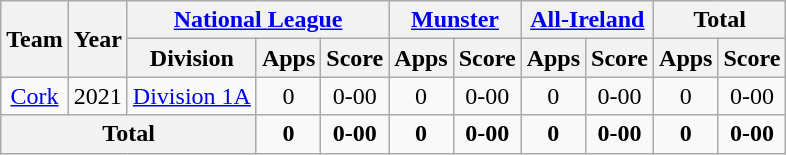<table class="wikitable" style="text-align:center">
<tr>
<th rowspan="2">Team</th>
<th rowspan="2">Year</th>
<th colspan="3"><a href='#'>National League</a></th>
<th colspan="2"><a href='#'>Munster</a></th>
<th colspan="2"><a href='#'>All-Ireland</a></th>
<th colspan="2">Total</th>
</tr>
<tr>
<th>Division</th>
<th>Apps</th>
<th>Score</th>
<th>Apps</th>
<th>Score</th>
<th>Apps</th>
<th>Score</th>
<th>Apps</th>
<th>Score</th>
</tr>
<tr>
<td rowspan="1"><a href='#'>Cork</a></td>
<td>2021</td>
<td rowspan="1"><a href='#'>Division 1A</a></td>
<td>0</td>
<td>0-00</td>
<td>0</td>
<td>0-00</td>
<td>0</td>
<td>0-00</td>
<td>0</td>
<td>0-00</td>
</tr>
<tr>
<th colspan="3">Total</th>
<td><strong>0</strong></td>
<td><strong>0-00</strong></td>
<td><strong>0</strong></td>
<td><strong>0-00</strong></td>
<td><strong>0</strong></td>
<td><strong>0-00</strong></td>
<td><strong>0</strong></td>
<td><strong>0-00</strong></td>
</tr>
</table>
